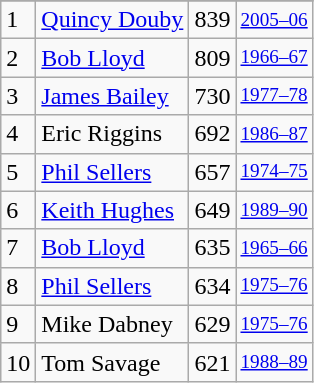<table class="wikitable">
<tr>
</tr>
<tr>
<td>1</td>
<td><a href='#'>Quincy Douby</a></td>
<td>839</td>
<td style="font-size:80%;"><a href='#'>2005–06</a></td>
</tr>
<tr>
<td>2</td>
<td><a href='#'>Bob Lloyd</a></td>
<td>809</td>
<td style="font-size:80%;"><a href='#'>1966–67</a></td>
</tr>
<tr>
<td>3</td>
<td><a href='#'>James Bailey</a></td>
<td>730</td>
<td style="font-size:80%;"><a href='#'>1977–78</a></td>
</tr>
<tr>
<td>4</td>
<td>Eric Riggins</td>
<td>692</td>
<td style="font-size:80%;"><a href='#'>1986–87</a></td>
</tr>
<tr>
<td>5</td>
<td><a href='#'>Phil Sellers</a></td>
<td>657</td>
<td style="font-size:80%;"><a href='#'>1974–75</a></td>
</tr>
<tr>
<td>6</td>
<td><a href='#'>Keith Hughes</a></td>
<td>649</td>
<td style="font-size:80%;"><a href='#'>1989–90</a></td>
</tr>
<tr>
<td>7</td>
<td><a href='#'>Bob Lloyd</a></td>
<td>635</td>
<td style="font-size:80%;"><a href='#'>1965–66</a></td>
</tr>
<tr>
<td>8</td>
<td><a href='#'>Phil Sellers</a></td>
<td>634</td>
<td style="font-size:80%;"><a href='#'>1975–76</a></td>
</tr>
<tr>
<td>9</td>
<td>Mike Dabney</td>
<td>629</td>
<td style="font-size:80%;"><a href='#'>1975–76</a></td>
</tr>
<tr>
<td>10</td>
<td>Tom Savage</td>
<td>621</td>
<td style="font-size:80%;"><a href='#'>1988–89</a></td>
</tr>
</table>
